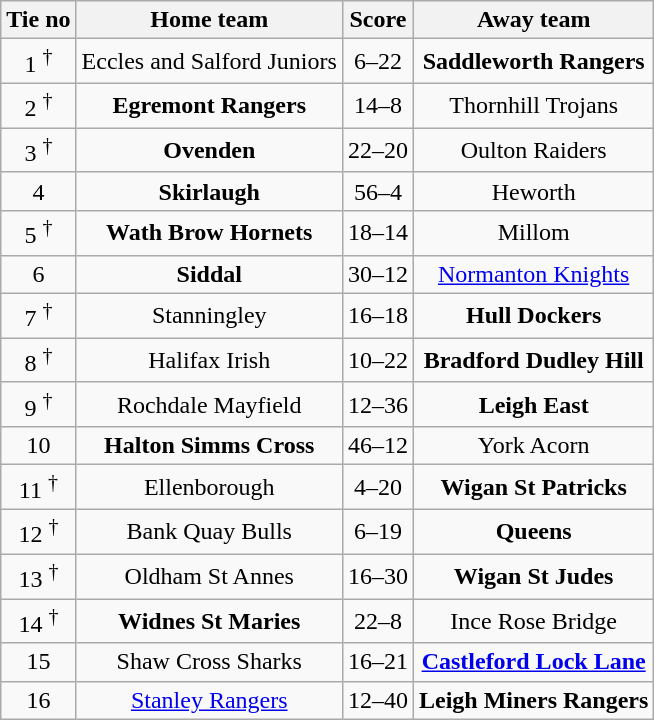<table class="wikitable" border="1" style="text-align: center">
<tr>
<th>Tie no</th>
<th>Home team</th>
<th>Score</th>
<th>Away team</th>
</tr>
<tr>
<td>1 <sup>†</sup></td>
<td>Eccles and Salford Juniors</td>
<td align="center">6–22</td>
<td><strong>Saddleworth Rangers</strong></td>
</tr>
<tr>
<td>2 <sup>†</sup></td>
<td><strong>Egremont Rangers</strong></td>
<td align="center">14–8</td>
<td>Thornhill Trojans</td>
</tr>
<tr>
<td>3 <sup>†</sup></td>
<td><strong>Ovenden</strong></td>
<td align="center">22–20</td>
<td>Oulton Raiders</td>
</tr>
<tr>
<td>4</td>
<td><strong>Skirlaugh</strong></td>
<td align="center">56–4</td>
<td>Heworth</td>
</tr>
<tr>
<td>5 <sup>†</sup></td>
<td><strong>Wath Brow Hornets</strong></td>
<td align="center">18–14</td>
<td>Millom</td>
</tr>
<tr>
<td>6</td>
<td><strong>Siddal</strong></td>
<td align="center">30–12</td>
<td><a href='#'>Normanton Knights</a></td>
</tr>
<tr>
<td>7 <sup>†</sup></td>
<td>Stanningley</td>
<td align="center">16–18</td>
<td><strong>Hull Dockers</strong></td>
</tr>
<tr>
<td>8 <sup>†</sup></td>
<td>Halifax Irish</td>
<td align="center">10–22</td>
<td><strong>Bradford Dudley Hill</strong></td>
</tr>
<tr>
<td>9 <sup>†</sup></td>
<td>Rochdale Mayfield</td>
<td align="center">12–36</td>
<td><strong>Leigh East</strong></td>
</tr>
<tr>
<td>10</td>
<td><strong>Halton Simms Cross</strong></td>
<td align="center">46–12</td>
<td>York Acorn</td>
</tr>
<tr>
<td>11 <sup>†</sup></td>
<td>Ellenborough</td>
<td align="center">4–20</td>
<td><strong>Wigan St Patricks</strong></td>
</tr>
<tr>
<td>12 <sup>†</sup></td>
<td>Bank Quay Bulls</td>
<td align="center">6–19</td>
<td><strong>Queens</strong></td>
</tr>
<tr>
<td>13 <sup>†</sup></td>
<td>Oldham St Annes</td>
<td align="center">16–30</td>
<td><strong>Wigan St Judes</strong></td>
</tr>
<tr>
<td>14 <sup>†</sup></td>
<td><strong>Widnes St Maries</strong></td>
<td align="center">22–8</td>
<td>Ince Rose Bridge</td>
</tr>
<tr>
<td>15</td>
<td>Shaw Cross Sharks</td>
<td align="center">16–21</td>
<td><strong><a href='#'>Castleford Lock Lane</a></strong></td>
</tr>
<tr>
<td>16</td>
<td><a href='#'>Stanley Rangers</a></td>
<td align="center">12–40</td>
<td><strong>Leigh Miners Rangers</strong></td>
</tr>
</table>
